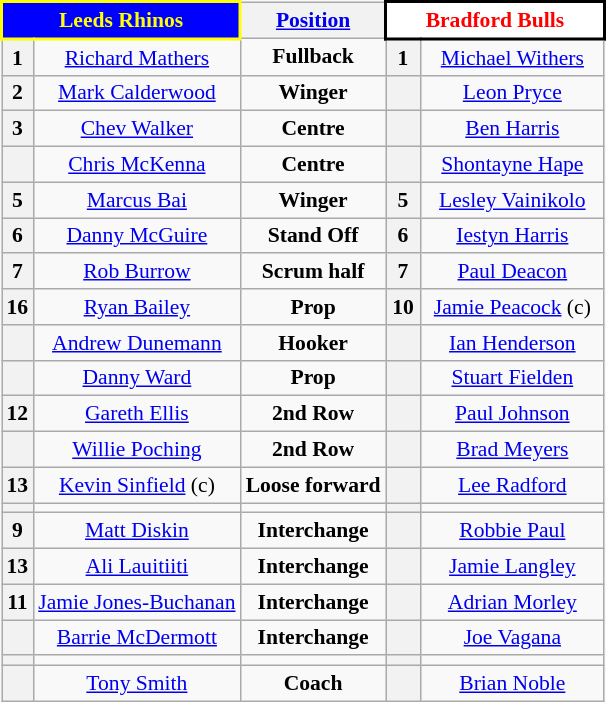<table class="wikitable" style="font-size:90%;">
<tr>
<th colspan="2"  style="width:138px; background:blue; color:yellow; border:2px solid yellow;"><strong>Leeds Rhinos</strong></th>
<th><a href='#'>Position</a></th>
<th colspan="2"  style="width:138px; background:white; color:red; border:2px solid black;"><strong>Bradford Bulls</strong></th>
</tr>
<tr style="text-align:center;">
<th>1</th>
<td> <a href='#'>Richard Mathers</a></td>
<td><strong>Fullback</strong></td>
<th>1</th>
<td> <a href='#'>Michael Withers</a></td>
</tr>
<tr style="text-align:center;">
<th>2</th>
<td> <a href='#'>Mark Calderwood</a></td>
<td><strong>Winger</strong></td>
<th></th>
<td> <a href='#'>Leon Pryce</a></td>
</tr>
<tr style="text-align:center;">
<th>3</th>
<td> <a href='#'>Chev Walker</a></td>
<td><strong>Centre</strong></td>
<th></th>
<td> <a href='#'>Ben Harris</a></td>
</tr>
<tr>
<th></th>
<td style="text-align:center;"> <a href='#'>Chris McKenna</a></td>
<td style="text-align:center;"><strong>Centre</strong></td>
<th></th>
<td style="text-align:center;"> <a href='#'>Shontayne Hape</a></td>
</tr>
<tr style="text-align:center;">
<th>5</th>
<td> <a href='#'>Marcus Bai</a></td>
<td><strong>Winger</strong></td>
<th>5</th>
<td> <a href='#'>Lesley Vainikolo</a></td>
</tr>
<tr style="text-align:center;">
<th>6</th>
<td> <a href='#'>Danny McGuire</a></td>
<td><strong>Stand Off</strong></td>
<th>6</th>
<td> <a href='#'>Iestyn Harris</a></td>
</tr>
<tr style="text-align:center;">
<th>7</th>
<td> <a href='#'>Rob Burrow</a></td>
<td><strong>Scrum half</strong></td>
<th>7</th>
<td> <a href='#'>Paul Deacon</a></td>
</tr>
<tr>
<th>16</th>
<td style="text-align:center;"> <a href='#'>Ryan Bailey</a></td>
<td style="text-align:center;"><strong>Prop</strong></td>
<th>10</th>
<td style="text-align:center;"> <a href='#'>Jamie Peacock</a> (c)</td>
</tr>
<tr>
<th></th>
<td style="text-align:center;"> <a href='#'>Andrew Dunemann</a></td>
<td style="text-align:center;"><strong>Hooker</strong></td>
<th></th>
<td style="text-align:center;"> <a href='#'>Ian Henderson</a></td>
</tr>
<tr style="text-align:center;">
<th></th>
<td> <a href='#'>Danny Ward</a></td>
<td><strong>Prop</strong></td>
<th></th>
<td> <a href='#'>Stuart Fielden</a></td>
</tr>
<tr>
<th>12</th>
<td style="text-align:center;"> <a href='#'>Gareth Ellis</a></td>
<td style="text-align:center;"><strong>2nd Row</strong></td>
<th></th>
<td style="text-align:center;"> <a href='#'>Paul Johnson</a></td>
</tr>
<tr style="text-align:center;">
<th></th>
<td> <a href='#'>Willie Poching</a></td>
<td><strong>2nd Row</strong></td>
<th></th>
<td> <a href='#'>Brad Meyers</a></td>
</tr>
<tr style="text-align:center;">
<th>13</th>
<td> <a href='#'>Kevin Sinfield</a> (c)</td>
<td><strong>Loose forward</strong></td>
<th></th>
<td> <a href='#'>Lee Radford</a></td>
</tr>
<tr style="text-align:center;">
<th></th>
<td></td>
<td></td>
<th></th>
<td></td>
</tr>
<tr style="text-align:center;">
<th>9</th>
<td> <a href='#'>Matt Diskin</a></td>
<td><strong>Interchange</strong></td>
<th></th>
<td> <a href='#'>Robbie Paul</a></td>
</tr>
<tr style="text-align:center;">
<th>13</th>
<td> <a href='#'>Ali Lauitiiti</a></td>
<td><strong>Interchange</strong></td>
<th></th>
<td> <a href='#'>Jamie Langley</a></td>
</tr>
<tr style="text-align:center;">
<th>11</th>
<td> <a href='#'>Jamie Jones-Buchanan</a></td>
<td><strong>Interchange</strong></td>
<th></th>
<td> <a href='#'>Adrian Morley</a></td>
</tr>
<tr style="text-align:center;">
<th></th>
<td> <a href='#'>Barrie McDermott</a></td>
<td><strong>Interchange</strong></td>
<th></th>
<td> <a href='#'>Joe Vagana</a></td>
</tr>
<tr style="text-align:center;">
<th></th>
<td></td>
<td></td>
<th></th>
<td></td>
</tr>
<tr>
<th></th>
<td style="text-align:center;"> <a href='#'>Tony Smith</a></td>
<td style="text-align:center;"><strong>Coach</strong></td>
<th></th>
<td style="text-align:center;"> <a href='#'>Brian Noble</a></td>
</tr>
</table>
